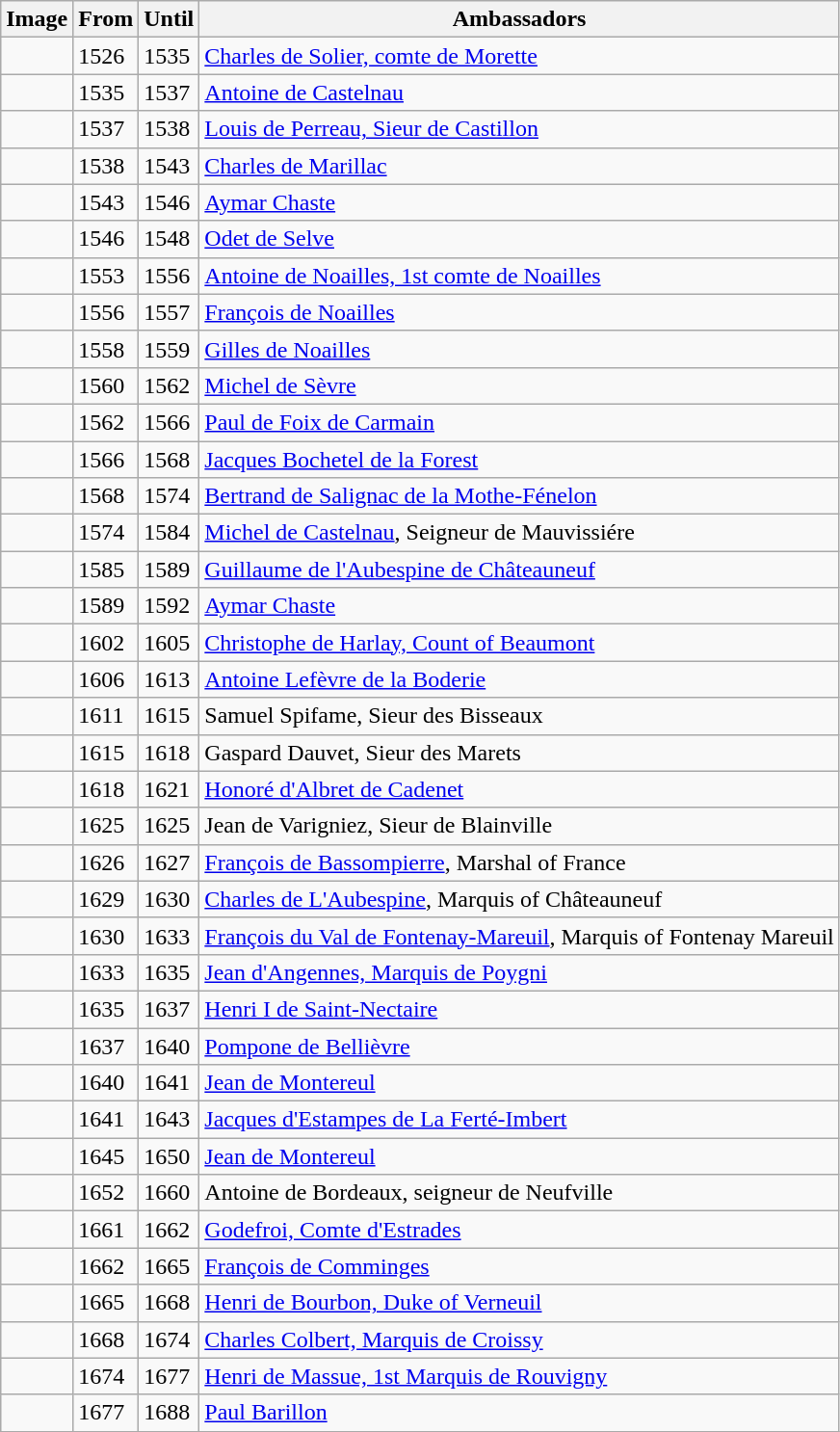<table class="wikitable centre">
<tr>
<th>Image</th>
<th>From</th>
<th>Until</th>
<th>Ambassadors</th>
</tr>
<tr>
<td></td>
<td>1526</td>
<td>1535</td>
<td><a href='#'>Charles de Solier, comte de Morette</a></td>
</tr>
<tr>
<td></td>
<td>1535</td>
<td>1537</td>
<td><a href='#'>Antoine de Castelnau</a></td>
</tr>
<tr>
<td></td>
<td>1537</td>
<td>1538</td>
<td><a href='#'>Louis de Perreau, Sieur de Castillon</a></td>
</tr>
<tr>
<td></td>
<td>1538</td>
<td>1543</td>
<td><a href='#'>Charles de Marillac</a></td>
</tr>
<tr>
<td></td>
<td>1543</td>
<td>1546</td>
<td><a href='#'>Aymar Chaste</a></td>
</tr>
<tr>
<td></td>
<td>1546</td>
<td>1548</td>
<td><a href='#'>Odet de Selve</a></td>
</tr>
<tr>
<td></td>
<td>1553</td>
<td>1556</td>
<td><a href='#'>Antoine de Noailles, 1st comte de Noailles</a></td>
</tr>
<tr>
<td></td>
<td>1556</td>
<td>1557</td>
<td><a href='#'>François de Noailles</a></td>
</tr>
<tr>
<td></td>
<td>1558</td>
<td>1559</td>
<td><a href='#'>Gilles de Noailles</a></td>
</tr>
<tr>
<td></td>
<td>1560</td>
<td>1562</td>
<td><a href='#'>Michel de Sèvre</a></td>
</tr>
<tr>
<td></td>
<td>1562</td>
<td>1566</td>
<td><a href='#'>Paul de Foix de Carmain</a></td>
</tr>
<tr>
<td></td>
<td>1566</td>
<td>1568</td>
<td><a href='#'>Jacques Bochetel de la Forest</a></td>
</tr>
<tr>
<td></td>
<td>1568</td>
<td>1574</td>
<td><a href='#'>Bertrand de Salignac de la Mothe-Fénelon</a></td>
</tr>
<tr>
<td></td>
<td>1574</td>
<td>1584</td>
<td><a href='#'>Michel de Castelnau</a>, Seigneur de Mauvissiére</td>
</tr>
<tr>
<td></td>
<td>1585</td>
<td>1589</td>
<td><a href='#'>Guillaume de l'Aubespine de Châteauneuf</a></td>
</tr>
<tr>
<td></td>
<td>1589</td>
<td>1592</td>
<td><a href='#'>Aymar Chaste</a></td>
</tr>
<tr>
<td></td>
<td>1602</td>
<td>1605</td>
<td><a href='#'>Christophe de Harlay, Count of Beaumont</a></td>
</tr>
<tr>
<td></td>
<td>1606</td>
<td>1613</td>
<td><a href='#'>Antoine Lefèvre de la Boderie</a></td>
</tr>
<tr>
<td></td>
<td>1611</td>
<td>1615</td>
<td>Samuel Spifame, Sieur des Bisseaux</td>
</tr>
<tr>
<td></td>
<td>1615</td>
<td>1618</td>
<td>Gaspard Dauvet, Sieur des Marets</td>
</tr>
<tr>
<td></td>
<td>1618</td>
<td>1621</td>
<td><a href='#'>Honoré d'Albret de Cadenet</a></td>
</tr>
<tr>
<td></td>
<td>1625</td>
<td>1625</td>
<td>Jean de Varigniez, Sieur de Blainville</td>
</tr>
<tr>
<td></td>
<td>1626</td>
<td>1627</td>
<td><a href='#'>François de Bassompierre</a>, Marshal of France</td>
</tr>
<tr>
<td></td>
<td>1629</td>
<td>1630</td>
<td><a href='#'>Charles de L'Aubespine</a>, Marquis of Châteauneuf</td>
</tr>
<tr>
<td></td>
<td>1630</td>
<td>1633</td>
<td><a href='#'>François du Val de Fontenay-Mareuil</a>, Marquis of Fontenay Mareuil</td>
</tr>
<tr>
<td></td>
<td>1633</td>
<td>1635</td>
<td><a href='#'>Jean d'Angennes, Marquis de Poygni</a></td>
</tr>
<tr>
<td></td>
<td>1635</td>
<td>1637</td>
<td><a href='#'>Henri I de Saint-Nectaire</a></td>
</tr>
<tr>
<td></td>
<td>1637</td>
<td>1640</td>
<td><a href='#'>Pompone de Bellièvre</a></td>
</tr>
<tr>
<td></td>
<td>1640</td>
<td>1641</td>
<td><a href='#'>Jean de Montereul</a></td>
</tr>
<tr>
<td></td>
<td>1641</td>
<td>1643</td>
<td><a href='#'>Jacques d'Estampes de La Ferté-Imbert</a></td>
</tr>
<tr>
<td></td>
<td>1645</td>
<td>1650</td>
<td><a href='#'>Jean de Montereul</a></td>
</tr>
<tr>
<td></td>
<td>1652</td>
<td>1660</td>
<td>Antoine de Bordeaux, seigneur de Neufville</td>
</tr>
<tr>
<td></td>
<td>1661</td>
<td>1662</td>
<td><a href='#'>Godefroi, Comte d'Estrades</a></td>
</tr>
<tr>
<td></td>
<td>1662</td>
<td>1665</td>
<td><a href='#'>François de Comminges</a></td>
</tr>
<tr>
<td></td>
<td>1665</td>
<td>1668</td>
<td><a href='#'>Henri de Bourbon, Duke of Verneuil</a></td>
</tr>
<tr>
<td></td>
<td>1668</td>
<td>1674</td>
<td><a href='#'>Charles Colbert, Marquis de Croissy</a></td>
</tr>
<tr>
<td></td>
<td>1674</td>
<td>1677</td>
<td><a href='#'>Henri de Massue, 1st Marquis de Rouvigny</a></td>
</tr>
<tr>
<td></td>
<td>1677</td>
<td>1688</td>
<td><a href='#'>Paul Barillon</a></td>
</tr>
<tr>
</tr>
</table>
